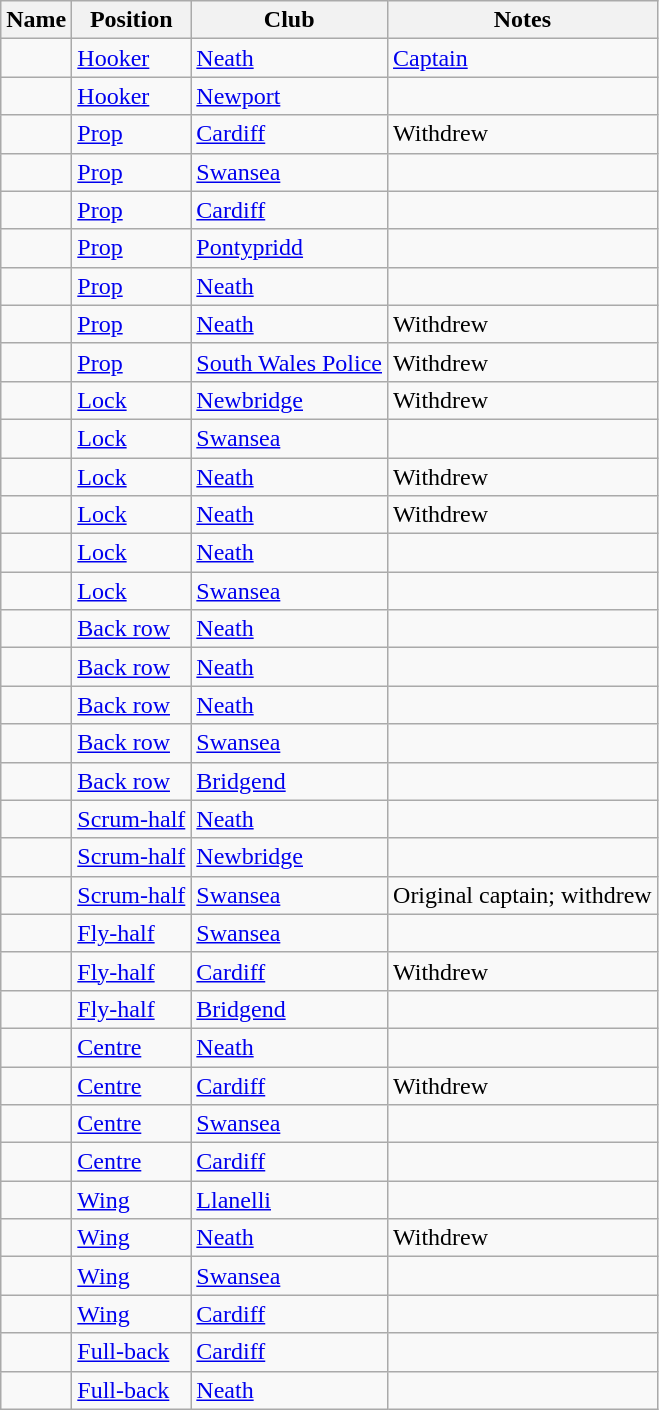<table class="wikitable sortable">
<tr>
<th>Name</th>
<th>Position</th>
<th>Club</th>
<th class="unsortable">Notes</th>
</tr>
<tr>
<td></td>
<td><a href='#'>Hooker</a></td>
<td><a href='#'>Neath</a></td>
<td><a href='#'>Captain</a></td>
</tr>
<tr>
<td></td>
<td><a href='#'>Hooker</a></td>
<td><a href='#'>Newport</a></td>
<td></td>
</tr>
<tr>
<td></td>
<td><a href='#'>Prop</a></td>
<td><a href='#'>Cardiff</a></td>
<td>Withdrew</td>
</tr>
<tr>
<td></td>
<td><a href='#'>Prop</a></td>
<td><a href='#'>Swansea</a></td>
<td></td>
</tr>
<tr>
<td></td>
<td><a href='#'>Prop</a></td>
<td><a href='#'>Cardiff</a></td>
<td></td>
</tr>
<tr>
<td></td>
<td><a href='#'>Prop</a></td>
<td><a href='#'>Pontypridd</a></td>
<td></td>
</tr>
<tr>
<td></td>
<td><a href='#'>Prop</a></td>
<td><a href='#'>Neath</a></td>
<td></td>
</tr>
<tr>
<td></td>
<td><a href='#'>Prop</a></td>
<td><a href='#'>Neath</a></td>
<td>Withdrew</td>
</tr>
<tr>
<td></td>
<td><a href='#'>Prop</a></td>
<td><a href='#'>South Wales Police</a></td>
<td>Withdrew</td>
</tr>
<tr>
<td></td>
<td><a href='#'>Lock</a></td>
<td><a href='#'>Newbridge</a></td>
<td>Withdrew</td>
</tr>
<tr>
<td></td>
<td><a href='#'>Lock</a></td>
<td><a href='#'>Swansea</a></td>
<td></td>
</tr>
<tr>
<td></td>
<td><a href='#'>Lock</a></td>
<td><a href='#'>Neath</a></td>
<td>Withdrew</td>
</tr>
<tr>
<td></td>
<td><a href='#'>Lock</a></td>
<td><a href='#'>Neath</a></td>
<td>Withdrew</td>
</tr>
<tr>
<td></td>
<td><a href='#'>Lock</a></td>
<td><a href='#'>Neath</a></td>
<td></td>
</tr>
<tr>
<td></td>
<td><a href='#'>Lock</a></td>
<td><a href='#'>Swansea</a></td>
<td></td>
</tr>
<tr>
<td></td>
<td><a href='#'>Back row</a></td>
<td><a href='#'>Neath</a></td>
<td></td>
</tr>
<tr>
<td></td>
<td><a href='#'>Back row</a></td>
<td><a href='#'>Neath</a></td>
<td></td>
</tr>
<tr>
<td></td>
<td><a href='#'>Back row</a></td>
<td><a href='#'>Neath</a></td>
<td></td>
</tr>
<tr>
<td></td>
<td><a href='#'>Back row</a></td>
<td><a href='#'>Swansea</a></td>
<td></td>
</tr>
<tr>
<td></td>
<td><a href='#'>Back row</a></td>
<td><a href='#'>Bridgend</a></td>
<td></td>
</tr>
<tr>
<td></td>
<td><a href='#'>Scrum-half</a></td>
<td><a href='#'>Neath</a></td>
<td></td>
</tr>
<tr>
<td></td>
<td><a href='#'>Scrum-half</a></td>
<td><a href='#'>Newbridge</a></td>
<td></td>
</tr>
<tr>
<td></td>
<td><a href='#'>Scrum-half</a></td>
<td><a href='#'>Swansea</a></td>
<td>Original captain; withdrew</td>
</tr>
<tr>
<td></td>
<td><a href='#'>Fly-half</a></td>
<td><a href='#'>Swansea</a></td>
<td></td>
</tr>
<tr>
<td></td>
<td><a href='#'>Fly-half</a></td>
<td><a href='#'>Cardiff</a></td>
<td>Withdrew</td>
</tr>
<tr>
<td></td>
<td><a href='#'>Fly-half</a></td>
<td><a href='#'>Bridgend</a></td>
<td></td>
</tr>
<tr>
<td></td>
<td><a href='#'>Centre</a></td>
<td><a href='#'>Neath</a></td>
<td></td>
</tr>
<tr>
<td></td>
<td><a href='#'>Centre</a></td>
<td><a href='#'>Cardiff</a></td>
<td>Withdrew</td>
</tr>
<tr>
<td></td>
<td><a href='#'>Centre</a></td>
<td><a href='#'>Swansea</a></td>
<td></td>
</tr>
<tr>
<td></td>
<td><a href='#'>Centre</a></td>
<td><a href='#'>Cardiff</a></td>
<td></td>
</tr>
<tr>
<td></td>
<td><a href='#'>Wing</a></td>
<td><a href='#'>Llanelli</a></td>
<td></td>
</tr>
<tr>
<td></td>
<td><a href='#'>Wing</a></td>
<td><a href='#'>Neath</a></td>
<td>Withdrew</td>
</tr>
<tr>
<td></td>
<td><a href='#'>Wing</a></td>
<td><a href='#'>Swansea</a></td>
<td></td>
</tr>
<tr>
<td></td>
<td><a href='#'>Wing</a></td>
<td><a href='#'>Cardiff</a></td>
<td></td>
</tr>
<tr>
<td></td>
<td><a href='#'>Full-back</a></td>
<td><a href='#'>Cardiff</a></td>
<td></td>
</tr>
<tr>
<td></td>
<td><a href='#'>Full-back</a></td>
<td><a href='#'>Neath</a></td>
<td></td>
</tr>
</table>
